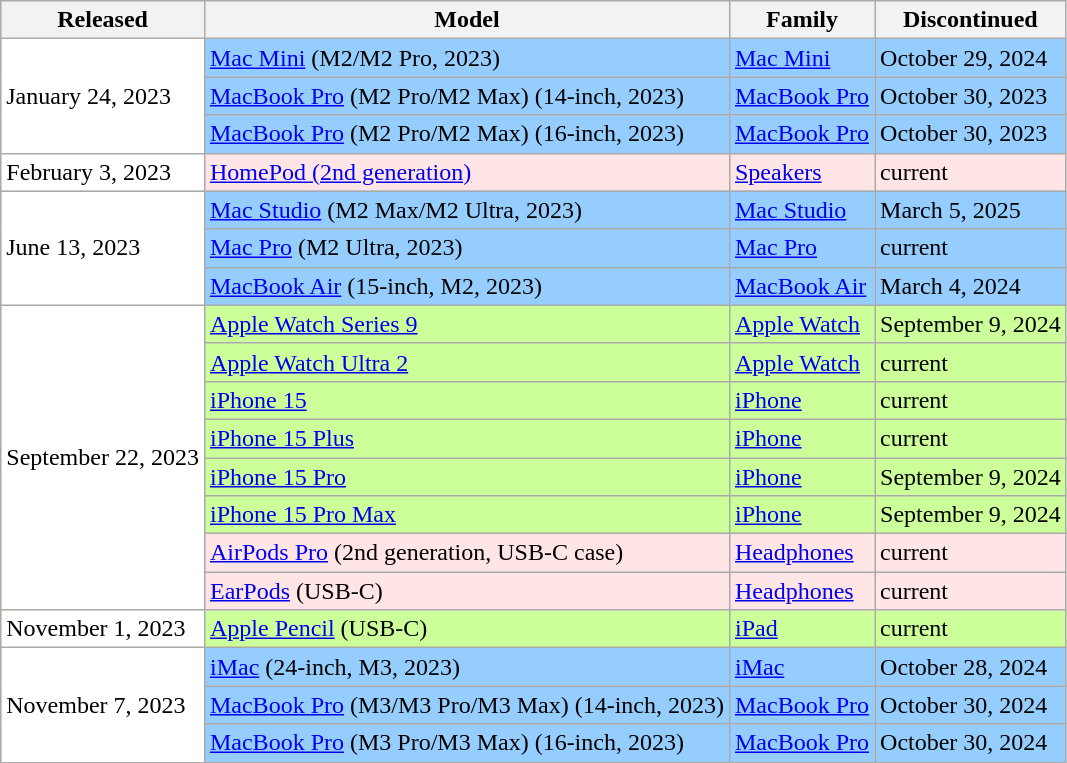<table class="wikitable sortable">
<tr>
<th>Released</th>
<th>Model</th>
<th>Family</th>
<th>Discontinued</th>
</tr>
<tr bgcolor=#95CEFE>
<td bgcolor=#FFF rowspan=3>January 24, 2023</td>
<td><a href='#'>Mac Mini</a> (M2/M2 Pro, 2023)</td>
<td><a href='#'>Mac Mini</a></td>
<td>October 29, 2024</td>
</tr>
<tr bgcolor=#95CEFE>
<td><a href='#'>MacBook Pro</a> (M2 Pro/M2 Max) (14-inch, 2023)</td>
<td><a href='#'>MacBook Pro</a></td>
<td>October 30, 2023</td>
</tr>
<tr bgcolor=#95CEFE>
<td><a href='#'>MacBook Pro</a> (M2 Pro/M2 Max) (16-inch, 2023)</td>
<td><a href='#'>MacBook Pro</a></td>
<td>October 30, 2023</td>
</tr>
<tr bgcolor=#FFE5E5>
<td bgcolor=#FFF>February 3, 2023</td>
<td><a href='#'>HomePod (2nd generation)</a></td>
<td><a href='#'>Speakers</a></td>
<td>current</td>
</tr>
<tr bgcolor=#95CEFE>
<td bgcolor=#FFF rowspan=3>June 13, 2023</td>
<td><a href='#'>Mac Studio</a> (M2 Max/M2 Ultra, 2023)</td>
<td><a href='#'>Mac Studio</a></td>
<td>March 5, 2025</td>
</tr>
<tr bgcolor=#95CEFE>
<td><a href='#'>Mac Pro</a> (M2 Ultra, 2023)</td>
<td><a href='#'>Mac Pro</a></td>
<td>current</td>
</tr>
<tr bgcolor=#95CEFE>
<td><a href='#'>MacBook Air</a> (15-inch, M2, 2023)</td>
<td><a href='#'>MacBook Air</a></td>
<td>March 4, 2024</td>
</tr>
<tr bgcolor=#CCFF99>
<td rowspan="8" bgcolor="#FFF">September 22, 2023</td>
<td><a href='#'>Apple Watch Series 9</a></td>
<td><a href='#'>Apple Watch</a></td>
<td>September 9, 2024</td>
</tr>
<tr bgcolor=#CCFF99>
<td><a href='#'>Apple Watch Ultra 2</a></td>
<td><a href='#'>Apple Watch</a></td>
<td>current</td>
</tr>
<tr bgcolor=#CCFF99>
<td><a href='#'>iPhone 15</a></td>
<td><a href='#'>iPhone</a></td>
<td>current</td>
</tr>
<tr bgcolor=#CCFF99>
<td><a href='#'>iPhone 15 Plus</a></td>
<td><a href='#'>iPhone</a></td>
<td>current</td>
</tr>
<tr bgcolor=#CCFF99>
<td><a href='#'>iPhone 15 Pro</a></td>
<td><a href='#'>iPhone</a></td>
<td>September 9, 2024</td>
</tr>
<tr bgcolor=#CCFF99>
<td><a href='#'>iPhone 15 Pro Max</a></td>
<td><a href='#'>iPhone</a></td>
<td>September 9, 2024</td>
</tr>
<tr bgcolor=#FFE5E5>
<td><a href='#'>AirPods Pro</a> (2nd generation, USB-C case)</td>
<td><a href='#'>Headphones</a></td>
<td>current</td>
</tr>
<tr bgcolor=#FFE5E5>
<td><a href='#'>EarPods</a> (USB-C)</td>
<td><a href='#'>Headphones</a></td>
<td>current</td>
</tr>
<tr bgcolor=#CCFF99>
<td bgcolor=#FFF>November 1, 2023</td>
<td><a href='#'>Apple Pencil</a> (USB-C)</td>
<td><a href='#'>iPad</a></td>
<td>current</td>
</tr>
<tr bgcolor=#95CEFE>
<td rowspan="3" bgcolor="#FFF">November 7, 2023</td>
<td><a href='#'>iMac</a> (24-inch, M3, 2023)</td>
<td><a href='#'>iMac</a></td>
<td>October 28, 2024</td>
</tr>
<tr bgcolor=#95CEFE>
<td><a href='#'>MacBook Pro</a>  (M3/M3 Pro/M3 Max) (14-inch, 2023)</td>
<td><a href='#'>MacBook Pro</a></td>
<td>October 30, 2024</td>
</tr>
<tr bgcolor=#95CEFE>
<td><a href='#'>MacBook Pro</a> (M3 Pro/M3 Max) (16-inch, 2023)</td>
<td><a href='#'>MacBook Pro</a></td>
<td>October 30, 2024</td>
</tr>
</table>
